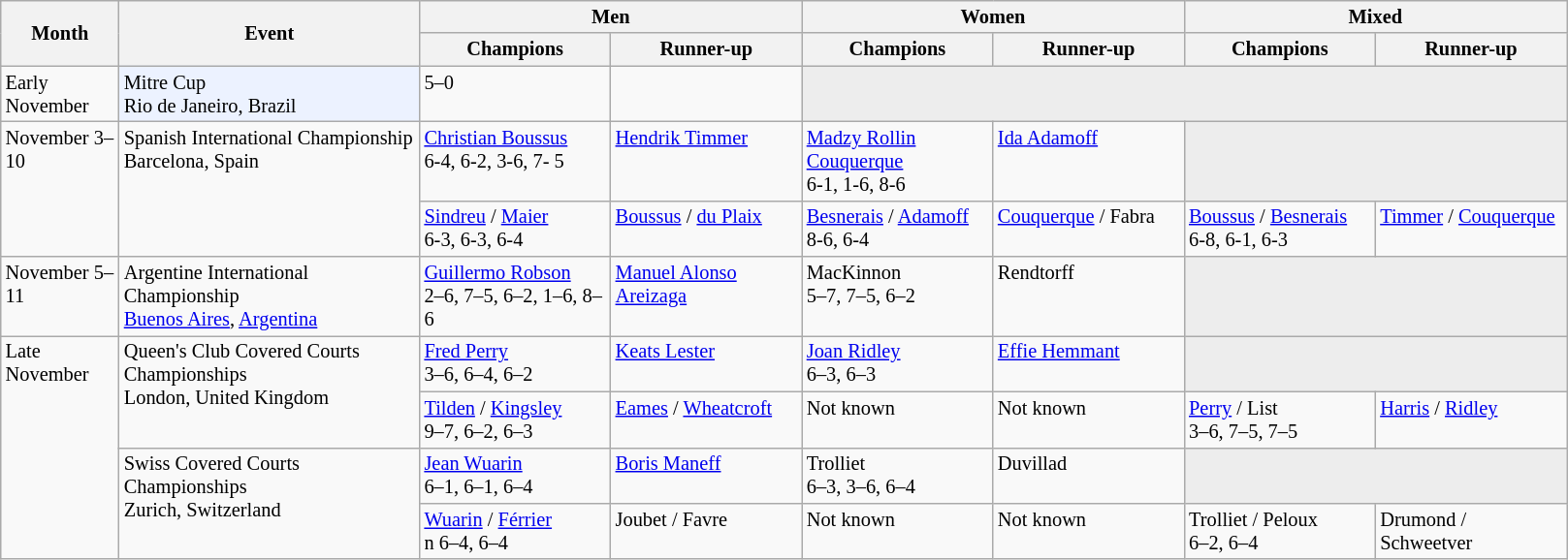<table class="wikitable" style="font-size:85%;">
<tr>
<th rowspan="2" style="width:75px;">Month</th>
<th rowspan="2" style="width:200px;">Event</th>
<th colspan="2" style="width:250px;">Men</th>
<th colspan="2" style="width:250px;">Women</th>
<th colspan="2" style="width:250px;">Mixed</th>
</tr>
<tr>
<th style="width:125px;">Champions</th>
<th style="width:125px;">Runner-up</th>
<th style="width:125px;">Champions</th>
<th style="width:125px;">Runner-up</th>
<th style="width:125px;">Champions</th>
<th style="width:125px;">Runner-up</th>
</tr>
<tr valign=top>
<td>Early November</td>
<td style="background:#ECF2FF;">Mitre Cup<br>Rio de Janeiro, Brazil</td>
<td><strong></strong> 5–0</td>
<td></td>
<td style="background:#ededed;" colspan="4"></td>
</tr>
<tr valign=top>
<td rowspan=2>November 3–10</td>
<td rowspan="2">Spanish International Championship<br>Barcelona, Spain</td>
<td> <a href='#'>Christian Boussus</a><br> 6-4, 6-2, 3-6, 7- 5</td>
<td> <a href='#'>Hendrik Timmer</a></td>
<td> <a href='#'>Madzy Rollin Couquerque</a><br>6-1, 1-6, 8-6</td>
<td> <a href='#'>Ida Adamoff</a></td>
<td style="background:#ededed;" colspan="2"></td>
</tr>
<tr valign=top>
<td> <a href='#'>Sindreu</a> /  <a href='#'>Maier</a><br>6-3, 6-3, 6-4</td>
<td> <a href='#'>Boussus</a> /  <a href='#'>du Plaix</a></td>
<td> <a href='#'>Besnerais</a> /  <a href='#'>Adamoff</a><br>8-6, 6-4</td>
<td> <a href='#'>Couquerque</a> / Fabra</td>
<td> <a href='#'>Boussus</a> /  <a href='#'>Besnerais</a><br> 6-8, 6-1, 6-3</td>
<td> <a href='#'>Timmer</a> /  <a href='#'>Couquerque</a></td>
</tr>
<tr valign=top>
<td>November 5–11</td>
<td>Argentine International Championship<br><a href='#'>Buenos Aires</a>, <a href='#'>Argentina</a></td>
<td> <a href='#'>Guillermo Robson</a><br>2–6, 7–5, 6–2, 1–6, 8–6</td>
<td> <a href='#'>Manuel Alonso Areizaga</a></td>
<td>MacKinnon <br> 5–7, 7–5, 6–2</td>
<td>Rendtorff</td>
<td style="background:#ededed;" colspan="2"></td>
</tr>
<tr valign=top>
<td rowspan=4>Late November</td>
<td rowspan="2">Queen's Club Covered Courts Championships<br> London, United Kingdom</td>
<td> <a href='#'>Fred Perry</a><br>3–6, 6–4, 6–2</td>
<td> <a href='#'>Keats Lester</a></td>
<td> <a href='#'>Joan Ridley</a><br>6–3, 6–3</td>
<td> <a href='#'>Effie Hemmant</a></td>
<td style="background:#ededed;" colspan="2"></td>
</tr>
<tr valign=top>
<td> <a href='#'>Tilden</a> /  <a href='#'>Kingsley</a><br>9–7, 6–2, 6–3</td>
<td> <a href='#'>Eames</a> /  <a href='#'>Wheatcroft</a></td>
<td>Not known</td>
<td>Not known</td>
<td> <a href='#'>Perry</a> / List<br>3–6, 7–5, 7–5</td>
<td> <a href='#'>Harris</a> /  <a href='#'>Ridley</a></td>
</tr>
<tr valign=top>
<td rowspan="2">Swiss Covered Courts Championships<br> Zurich, Switzerland</td>
<td> <a href='#'>Jean Wuarin</a><br>6–1, 6–1, 6–4</td>
<td> <a href='#'>Boris Maneff</a></td>
<td>Trolliet<br>6–3, 3–6, 6–4</td>
<td>Duvillad</td>
<td style="background:#ededed;" colspan="2"></td>
</tr>
<tr valign=top>
<td> <a href='#'>Wuarin</a> /  <a href='#'>Férrier</a><br>n 6–4, 6–4</td>
<td>Joubet / Favre</td>
<td>Not known</td>
<td>Not known</td>
<td>Trolliet / Peloux<br>6–2, 6–4</td>
<td>Drumond / Schweetver</td>
</tr>
</table>
